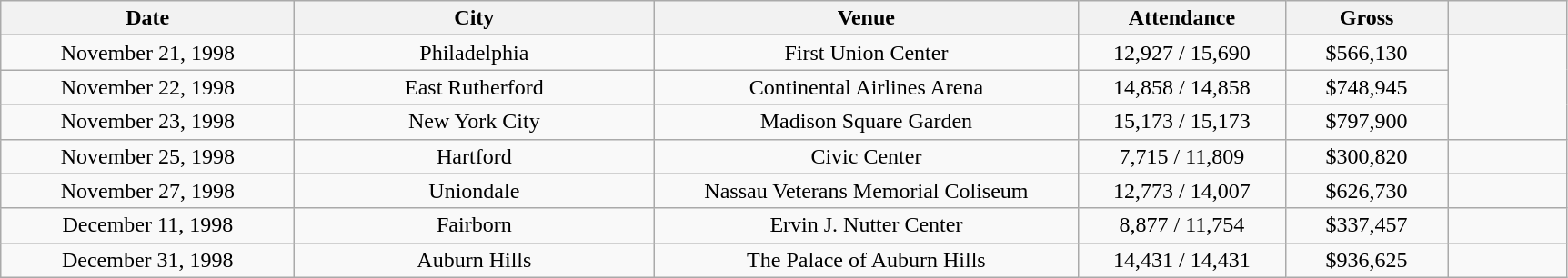<table class="wikitable plainrowheaders" style="text-align:center;">
<tr>
<th scope="col" style="width:13em;">Date</th>
<th scope="col" style="width:16em;">City</th>
<th scope="col" style="width:19em;">Venue</th>
<th scope="col" style="width:9em;">Attendance</th>
<th scope="col" style="width:7em;">Gross</th>
<th scope="col" style="width:5em;" class="unsortable"></th>
</tr>
<tr>
<td>November 21, 1998</td>
<td>Philadelphia</td>
<td>First Union Center</td>
<td>12,927 / 15,690</td>
<td>$566,130</td>
<td rowspan="3"></td>
</tr>
<tr>
<td>November 22, 1998</td>
<td>East Rutherford</td>
<td>Continental Airlines Arena</td>
<td>14,858 / 14,858</td>
<td>$748,945</td>
</tr>
<tr>
<td>November 23, 1998</td>
<td>New York City</td>
<td>Madison Square Garden</td>
<td>15,173 / 15,173</td>
<td>$797,900</td>
</tr>
<tr>
<td>November 25, 1998</td>
<td>Hartford</td>
<td>Civic Center</td>
<td>7,715 / 11,809</td>
<td>$300,820</td>
<td></td>
</tr>
<tr>
<td>November 27, 1998</td>
<td>Uniondale</td>
<td>Nassau Veterans Memorial Coliseum</td>
<td>12,773 / 14,007</td>
<td>$626,730</td>
<td></td>
</tr>
<tr>
<td>December 11, 1998</td>
<td>Fairborn</td>
<td>Ervin J. Nutter Center</td>
<td>8,877 / 11,754</td>
<td>$337,457</td>
<td></td>
</tr>
<tr>
<td>December 31, 1998</td>
<td>Auburn Hills</td>
<td>The Palace of Auburn Hills</td>
<td>14,431 / 14,431</td>
<td>$936,625</td>
<td></td>
</tr>
</table>
